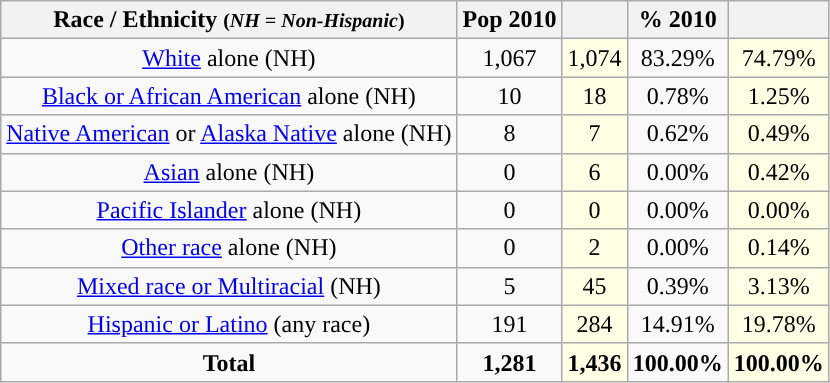<table class="wikitable" style="text-align:center;">
<tr>
<th>Race / Ethnicity <small>(<em>NH = Non-Hispanic</em>)</small></th>
<th>Pop 2010</th>
<th></th>
<th>% 2010</th>
<th></th>
</tr>
<tr>
<td><a href='#'>White</a> alone (NH)</td>
<td>1,067</td>
<td style='background: #ffffe6;'>1,074</td>
<td>83.29%</td>
<td style='background: #ffffe6;'>74.79%</td>
</tr>
<tr>
<td><a href='#'>Black or African American</a> alone (NH)</td>
<td>10</td>
<td style='background: #ffffe6;'>18</td>
<td>0.78%</td>
<td style='background: #ffffe6;'>1.25%</td>
</tr>
<tr>
<td><a href='#'>Native American</a> or <a href='#'>Alaska Native</a> alone (NH)</td>
<td>8</td>
<td style='background: #ffffe6;'>7</td>
<td>0.62%</td>
<td style='background: #ffffe6;'>0.49%</td>
</tr>
<tr>
<td><a href='#'>Asian</a> alone (NH)</td>
<td>0</td>
<td style='background: #ffffe6;'>6</td>
<td>0.00%</td>
<td style='background: #ffffe6;'>0.42%</td>
</tr>
<tr>
<td><a href='#'>Pacific Islander</a> alone (NH)</td>
<td>0</td>
<td style='background: #ffffe6;'>0</td>
<td>0.00%</td>
<td style='background: #ffffe6;'>0.00%</td>
</tr>
<tr>
<td><a href='#'>Other race</a> alone (NH)</td>
<td>0</td>
<td style='background: #ffffe6;'>2</td>
<td>0.00%</td>
<td style='background: #ffffe6;'>0.14%</td>
</tr>
<tr>
<td><a href='#'>Mixed race or Multiracial</a> (NH)</td>
<td>5</td>
<td style='background: #ffffe6;'>45</td>
<td>0.39%</td>
<td style='background: #ffffe6;'>3.13%</td>
</tr>
<tr>
<td><a href='#'>Hispanic or Latino</a> (any race)</td>
<td>191</td>
<td style='background: #ffffe6;'>284</td>
<td>14.91%</td>
<td style='background: #ffffe6;'>19.78%</td>
</tr>
<tr>
<td><strong>Total</strong></td>
<td><strong>1,281</strong></td>
<td style='background: #ffffe6;'><strong>1,436</strong></td>
<td><strong>100.00%</strong></td>
<td style='background: #ffffe6;'><strong>100.00%</strong></td>
</tr>
</table>
